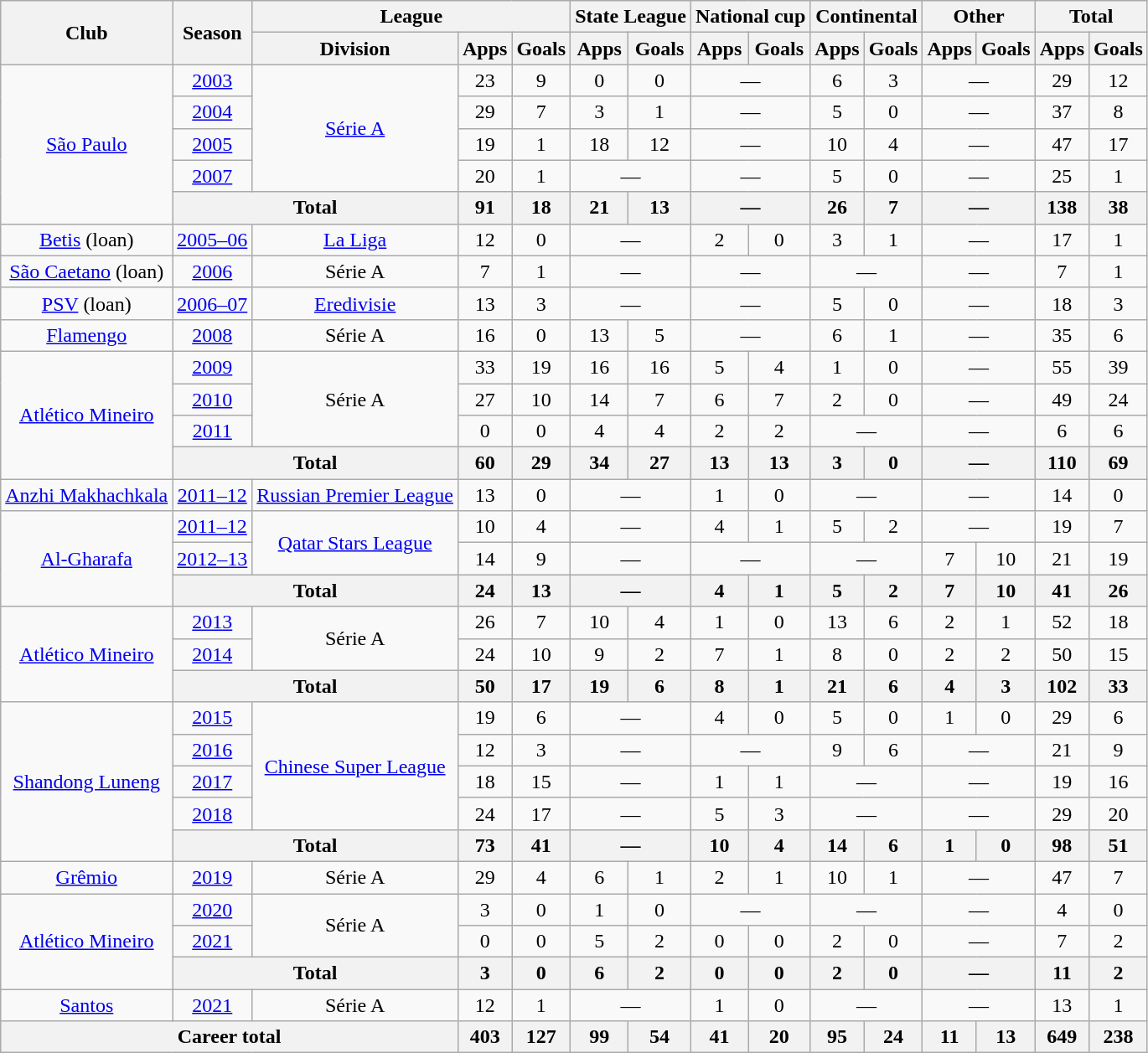<table class="wikitable" style="text-align:center">
<tr>
<th rowspan="2">Club</th>
<th rowspan="2">Season</th>
<th colspan="3">League</th>
<th colspan="2">State League</th>
<th colspan="2">National cup</th>
<th colspan="2">Continental</th>
<th colspan="2">Other</th>
<th colspan="2">Total</th>
</tr>
<tr>
<th>Division</th>
<th>Apps</th>
<th>Goals</th>
<th>Apps</th>
<th>Goals</th>
<th>Apps</th>
<th>Goals</th>
<th>Apps</th>
<th>Goals</th>
<th>Apps</th>
<th>Goals</th>
<th>Apps</th>
<th>Goals</th>
</tr>
<tr>
<td rowspan="5"><a href='#'>São Paulo</a></td>
<td><a href='#'>2003</a></td>
<td rowspan="4"><a href='#'>Série A</a></td>
<td>23</td>
<td>9</td>
<td>0</td>
<td>0</td>
<td colspan="2">—</td>
<td>6</td>
<td>3</td>
<td colspan="2">—</td>
<td>29</td>
<td>12</td>
</tr>
<tr>
<td><a href='#'>2004</a></td>
<td>29</td>
<td>7</td>
<td>3</td>
<td>1</td>
<td colspan="2">—</td>
<td>5</td>
<td>0</td>
<td colspan="2">—</td>
<td>37</td>
<td>8</td>
</tr>
<tr>
<td><a href='#'>2005</a></td>
<td>19</td>
<td>1</td>
<td>18</td>
<td>12</td>
<td colspan="2">—</td>
<td>10</td>
<td>4</td>
<td colspan="2">—</td>
<td>47</td>
<td>17</td>
</tr>
<tr>
<td><a href='#'>2007</a></td>
<td>20</td>
<td>1</td>
<td colspan="2">—</td>
<td colspan="2">—</td>
<td>5</td>
<td>0</td>
<td colspan="2">—</td>
<td>25</td>
<td>1</td>
</tr>
<tr>
<th colspan="2">Total</th>
<th>91</th>
<th>18</th>
<th>21</th>
<th>13</th>
<th colspan="2">—</th>
<th>26</th>
<th>7</th>
<th colspan="2">—</th>
<th>138</th>
<th>38</th>
</tr>
<tr>
<td><a href='#'>Betis</a> (loan)</td>
<td><a href='#'>2005–06</a></td>
<td><a href='#'>La Liga</a></td>
<td>12</td>
<td>0</td>
<td colspan="2">—</td>
<td>2</td>
<td>0</td>
<td>3</td>
<td>1</td>
<td colspan="2">—</td>
<td>17</td>
<td>1</td>
</tr>
<tr>
<td><a href='#'>São Caetano</a> (loan)</td>
<td><a href='#'>2006</a></td>
<td>Série A</td>
<td>7</td>
<td>1</td>
<td colspan="2">—</td>
<td colspan="2">—</td>
<td colspan="2">—</td>
<td colspan="2">—</td>
<td>7</td>
<td>1</td>
</tr>
<tr>
<td><a href='#'>PSV</a> (loan)</td>
<td><a href='#'>2006–07</a></td>
<td><a href='#'>Eredivisie</a></td>
<td>13</td>
<td>3</td>
<td colspan="2">—</td>
<td colspan="2">—</td>
<td>5</td>
<td>0</td>
<td colspan="2">—</td>
<td>18</td>
<td>3</td>
</tr>
<tr>
<td><a href='#'>Flamengo</a></td>
<td><a href='#'>2008</a></td>
<td>Série A</td>
<td>16</td>
<td>0</td>
<td>13</td>
<td>5</td>
<td colspan="2">—</td>
<td>6</td>
<td>1</td>
<td colspan="2">—</td>
<td>35</td>
<td>6</td>
</tr>
<tr>
<td rowspan="4"><a href='#'>Atlético Mineiro</a></td>
<td><a href='#'>2009</a></td>
<td rowspan="3">Série A</td>
<td>33</td>
<td>19</td>
<td>16</td>
<td>16</td>
<td>5</td>
<td>4</td>
<td>1</td>
<td>0</td>
<td colspan="2">—</td>
<td>55</td>
<td>39</td>
</tr>
<tr>
<td><a href='#'>2010</a></td>
<td>27</td>
<td>10</td>
<td>14</td>
<td>7</td>
<td>6</td>
<td>7</td>
<td>2</td>
<td>0</td>
<td colspan="2">—</td>
<td>49</td>
<td>24</td>
</tr>
<tr>
<td><a href='#'>2011</a></td>
<td>0</td>
<td>0</td>
<td>4</td>
<td>4</td>
<td>2</td>
<td>2</td>
<td colspan="2">—</td>
<td colspan="2">—</td>
<td>6</td>
<td>6</td>
</tr>
<tr>
<th colspan="2">Total</th>
<th>60</th>
<th>29</th>
<th>34</th>
<th>27</th>
<th>13</th>
<th>13</th>
<th>3</th>
<th>0</th>
<th colspan="2">—</th>
<th>110</th>
<th>69</th>
</tr>
<tr>
<td><a href='#'>Anzhi Makhachkala</a></td>
<td><a href='#'>2011–12</a></td>
<td><a href='#'>Russian Premier League</a></td>
<td>13</td>
<td>0</td>
<td colspan="2">—</td>
<td>1</td>
<td>0</td>
<td colspan="2">—</td>
<td colspan="2">—</td>
<td>14</td>
<td>0</td>
</tr>
<tr>
<td rowspan="3"><a href='#'>Al-Gharafa</a></td>
<td><a href='#'>2011–12</a></td>
<td rowspan="2"><a href='#'>Qatar Stars League</a></td>
<td>10</td>
<td>4</td>
<td colspan="2">—</td>
<td>4</td>
<td>1</td>
<td>5</td>
<td>2</td>
<td colspan="2">—</td>
<td>19</td>
<td>7</td>
</tr>
<tr>
<td><a href='#'>2012–13</a></td>
<td>14</td>
<td>9</td>
<td colspan="2">—</td>
<td colspan="2">—</td>
<td colspan="2">—</td>
<td>7</td>
<td>10</td>
<td>21</td>
<td>19</td>
</tr>
<tr>
<th colspan="2">Total</th>
<th>24</th>
<th>13</th>
<th colspan="2">—</th>
<th>4</th>
<th>1</th>
<th>5</th>
<th>2</th>
<th>7</th>
<th>10</th>
<th>41</th>
<th>26</th>
</tr>
<tr>
<td rowspan="3"><a href='#'>Atlético Mineiro</a></td>
<td><a href='#'>2013</a></td>
<td rowspan="2">Série A</td>
<td>26</td>
<td>7</td>
<td>10</td>
<td>4</td>
<td>1</td>
<td>0</td>
<td>13</td>
<td>6</td>
<td>2</td>
<td>1</td>
<td>52</td>
<td>18</td>
</tr>
<tr>
<td><a href='#'>2014</a></td>
<td>24</td>
<td>10</td>
<td>9</td>
<td>2</td>
<td>7</td>
<td>1</td>
<td>8</td>
<td>0</td>
<td>2</td>
<td>2</td>
<td>50</td>
<td>15</td>
</tr>
<tr>
<th colspan="2">Total</th>
<th>50</th>
<th>17</th>
<th>19</th>
<th>6</th>
<th>8</th>
<th>1</th>
<th>21</th>
<th>6</th>
<th>4</th>
<th>3</th>
<th>102</th>
<th>33</th>
</tr>
<tr>
<td rowspan="5"><a href='#'>Shandong Luneng</a></td>
<td><a href='#'>2015</a></td>
<td rowspan="4"><a href='#'>Chinese Super League</a></td>
<td>19</td>
<td>6</td>
<td colspan="2">—</td>
<td>4</td>
<td>0</td>
<td>5</td>
<td>0</td>
<td>1</td>
<td>0</td>
<td>29</td>
<td>6</td>
</tr>
<tr>
<td><a href='#'>2016</a></td>
<td>12</td>
<td>3</td>
<td colspan="2">—</td>
<td colspan="2">—</td>
<td>9</td>
<td>6</td>
<td colspan="2">—</td>
<td>21</td>
<td>9</td>
</tr>
<tr>
<td><a href='#'>2017</a></td>
<td>18</td>
<td>15</td>
<td colspan="2">—</td>
<td>1</td>
<td>1</td>
<td colspan="2">—</td>
<td colspan="2">—</td>
<td>19</td>
<td>16</td>
</tr>
<tr>
<td><a href='#'>2018</a></td>
<td>24</td>
<td>17</td>
<td colspan="2">—</td>
<td>5</td>
<td>3</td>
<td colspan="2">—</td>
<td colspan="2">—</td>
<td>29</td>
<td>20</td>
</tr>
<tr>
<th colspan="2">Total</th>
<th>73</th>
<th>41</th>
<th colspan="2">—</th>
<th>10</th>
<th>4</th>
<th>14</th>
<th>6</th>
<th>1</th>
<th>0</th>
<th>98</th>
<th>51</th>
</tr>
<tr>
<td><a href='#'>Grêmio</a></td>
<td><a href='#'>2019</a></td>
<td>Série A</td>
<td>29</td>
<td>4</td>
<td>6</td>
<td>1</td>
<td>2</td>
<td>1</td>
<td>10</td>
<td>1</td>
<td colspan="2">—</td>
<td>47</td>
<td>7</td>
</tr>
<tr>
<td rowspan="3"><a href='#'>Atlético Mineiro</a></td>
<td><a href='#'>2020</a></td>
<td rowspan="2">Série A</td>
<td>3</td>
<td>0</td>
<td>1</td>
<td>0</td>
<td colspan="2">—</td>
<td colspan="2">—</td>
<td colspan="2">—</td>
<td>4</td>
<td>0</td>
</tr>
<tr>
<td><a href='#'>2021</a></td>
<td>0</td>
<td>0</td>
<td>5</td>
<td>2</td>
<td>0</td>
<td>0</td>
<td>2</td>
<td>0</td>
<td colspan="2">—</td>
<td>7</td>
<td>2</td>
</tr>
<tr>
<th colspan="2">Total</th>
<th>3</th>
<th>0</th>
<th>6</th>
<th>2</th>
<th>0</th>
<th>0</th>
<th>2</th>
<th>0</th>
<th colspan="2">—</th>
<th>11</th>
<th>2</th>
</tr>
<tr>
<td><a href='#'>Santos</a></td>
<td><a href='#'>2021</a></td>
<td>Série A</td>
<td>12</td>
<td>1</td>
<td colspan="2">—</td>
<td>1</td>
<td>0</td>
<td colspan="2">—</td>
<td colspan="2">—</td>
<td>13</td>
<td>1</td>
</tr>
<tr>
<th colspan="3">Career total</th>
<th>403</th>
<th>127</th>
<th>99</th>
<th>54</th>
<th>41</th>
<th>20</th>
<th>95</th>
<th>24</th>
<th>11</th>
<th>13</th>
<th>649</th>
<th>238</th>
</tr>
</table>
